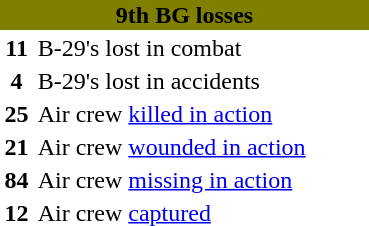<table class="toccolours" style="float: right; margin-left: 1em;" width="250px">
<tr>
<th colspan="2" style="text-align: center; background: olive"><span><strong>9th BG losses</strong></span></th>
</tr>
<tr>
<td align=center><strong>11</strong></td>
<td>B-29's lost in combat</td>
</tr>
<tr>
<td align=center><strong>4</strong></td>
<td>B-29's lost in accidents</td>
</tr>
<tr>
<td align=center><strong>25</strong></td>
<td>Air crew <a href='#'>killed in action</a></td>
</tr>
<tr>
<td align=center><strong>21</strong></td>
<td>Air crew <a href='#'>wounded in action</a></td>
</tr>
<tr>
<td align=center><strong>84</strong></td>
<td>Air crew <a href='#'>missing in action</a></td>
</tr>
<tr>
<td align=center><strong>12</strong></td>
<td>Air crew <a href='#'>captured</a></td>
</tr>
</table>
